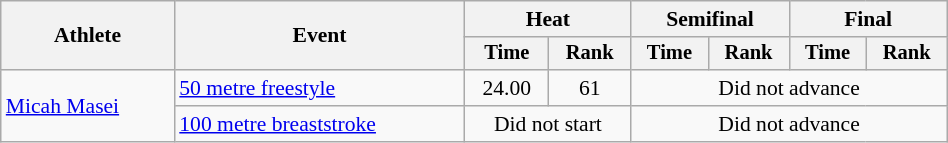<table class="wikitable" style="text-align:center; font-size:90%; width:50%;">
<tr>
<th rowspan="2">Athlete</th>
<th rowspan="2">Event</th>
<th colspan="2">Heat</th>
<th colspan="2">Semifinal</th>
<th colspan="2">Final</th>
</tr>
<tr style="font-size:95%">
<th>Time</th>
<th>Rank</th>
<th>Time</th>
<th>Rank</th>
<th>Time</th>
<th>Rank</th>
</tr>
<tr>
<td align=left rowspan=2><a href='#'>Micah Masei</a></td>
<td align=left><a href='#'>50 metre freestyle</a></td>
<td>24.00</td>
<td>61</td>
<td colspan="4">Did not advance</td>
</tr>
<tr>
<td align=left><a href='#'>100 metre breaststroke</a></td>
<td colspan="2">Did not start</td>
<td colspan=4>Did not advance</td>
</tr>
</table>
